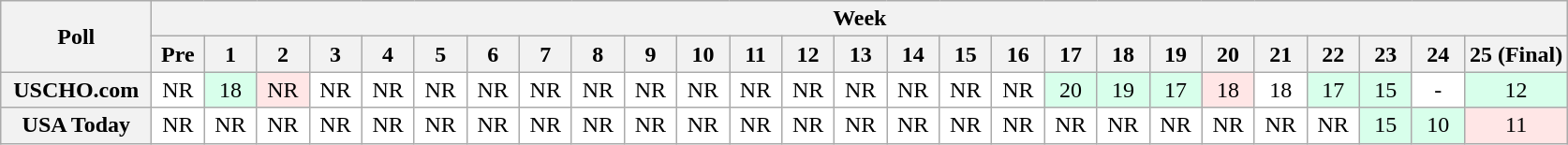<table class="wikitable" style="white-space:nowrap;">
<tr>
<th scope="col" width="100" rowspan="2">Poll</th>
<th colspan="30">Week</th>
</tr>
<tr>
<th scope="col" width="30">Pre</th>
<th scope="col" width="30">1</th>
<th scope="col" width="30">2</th>
<th scope="col" width="30">3</th>
<th scope="col" width="30">4</th>
<th scope="col" width="30">5</th>
<th scope="col" width="30">6</th>
<th scope="col" width="30">7</th>
<th scope="col" width="30">8</th>
<th scope="col" width="30">9</th>
<th scope="col" width="30">10</th>
<th scope="col" width="30">11</th>
<th scope="col" width="30">12</th>
<th scope="col" width="30">13</th>
<th scope="col" width="30">14</th>
<th scope="col" width="30">15</th>
<th scope="col" width="30">16</th>
<th scope="col" width="30">17</th>
<th scope="col" width="30">18</th>
<th scope="col" width="30">19</th>
<th scope="col" width="30">20</th>
<th scope="col" width="30">21</th>
<th scope="col" width="30">22</th>
<th scope="col" width="30">23</th>
<th scope="col" width="30">24</th>
<th scope="col" width="30">25 (Final)</th>
</tr>
<tr style="text-align:center;">
<th>USCHO.com</th>
<td bgcolor=FFFFFF>NR</td>
<td bgcolor=D8FFEB>18</td>
<td bgcolor=FFE6E6>NR</td>
<td bgcolor=FFFFFF>NR</td>
<td bgcolor=FFFFFF>NR</td>
<td bgcolor=FFFFFF>NR</td>
<td bgcolor=FFFFFF>NR</td>
<td bgcolor=FFFFFF>NR</td>
<td bgcolor=FFFFFF>NR</td>
<td bgcolor=FFFFFF>NR</td>
<td bgcolor=FFFFFF>NR</td>
<td bgcolor=FFFFFF>NR</td>
<td bgcolor=FFFFFF>NR</td>
<td bgcolor=FFFFFF>NR</td>
<td bgcolor=FFFFFF>NR</td>
<td bgcolor=FFFFFF>NR</td>
<td bgcolor=FFFFFF>NR</td>
<td bgcolor=D8FFEB>20</td>
<td bgcolor=D8FFEB>19</td>
<td bgcolor=D8FFEB>17</td>
<td bgcolor=FFE6E6>18</td>
<td bgcolor=FFFFFF>18</td>
<td bgcolor=D8FFEB>17</td>
<td bgcolor=D8FFEB>15</td>
<td bgcolor=FFFFFF>-</td>
<td bgcolor=D8FFEB>12</td>
</tr>
<tr style="text-align:center;">
<th>USA Today</th>
<td bgcolor=FFFFFF>NR</td>
<td bgcolor=FFFFFF>NR</td>
<td bgcolor=FFFFFF>NR</td>
<td bgcolor=FFFFFF>NR</td>
<td bgcolor=FFFFFF>NR</td>
<td bgcolor=FFFFFF>NR</td>
<td bgcolor=FFFFFF>NR</td>
<td bgcolor=FFFFFF>NR</td>
<td bgcolor=FFFFFF>NR</td>
<td bgcolor=FFFFFF>NR</td>
<td bgcolor=FFFFFF>NR</td>
<td bgcolor=FFFFFF>NR</td>
<td bgcolor=FFFFFF>NR</td>
<td bgcolor=FFFFFF>NR</td>
<td bgcolor=FFFFFF>NR</td>
<td bgcolor=FFFFFF>NR</td>
<td bgcolor=FFFFFF>NR</td>
<td bgcolor=FFFFFF>NR</td>
<td bgcolor=FFFFFF>NR</td>
<td bgcolor=FFFFFF>NR</td>
<td bgcolor=FFFFFF>NR</td>
<td bgcolor=FFFFFF>NR</td>
<td bgcolor=FFFFFF>NR</td>
<td bgcolor=D8FFEB>15</td>
<td bgcolor=D8FFEB>10</td>
<td bgcolor=FFE6E6>11</td>
</tr>
</table>
